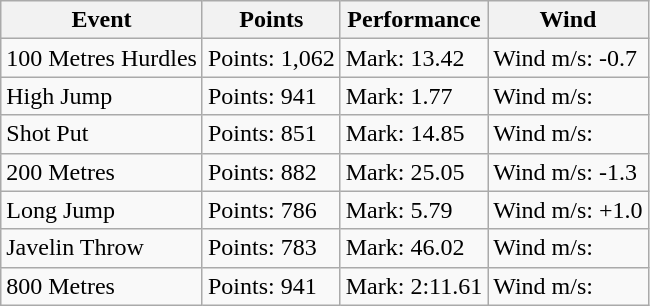<table class="wikitable sortable">
<tr>
<th>Event</th>
<th>Points</th>
<th>Performance</th>
<th>Wind</th>
</tr>
<tr>
<td>100 Metres Hurdles</td>
<td>Points: 1,062</td>
<td>Mark: 13.42</td>
<td>Wind m/s: -0.7</td>
</tr>
<tr>
<td>High Jump</td>
<td>Points: 941</td>
<td>Mark: 1.77</td>
<td>Wind m/s:</td>
</tr>
<tr>
<td>Shot Put</td>
<td>Points: 851</td>
<td>Mark: 14.85</td>
<td>Wind m/s:</td>
</tr>
<tr>
<td>200 Metres</td>
<td>Points: 882</td>
<td>Mark: 25.05</td>
<td>Wind m/s: -1.3</td>
</tr>
<tr>
<td>Long Jump</td>
<td>Points: 786</td>
<td>Mark: 5.79</td>
<td>Wind m/s: +1.0</td>
</tr>
<tr>
<td>Javelin Throw</td>
<td>Points: 783</td>
<td>Mark: 46.02</td>
<td>Wind m/s:</td>
</tr>
<tr>
<td>800 Metres</td>
<td>Points: 941</td>
<td>Mark: 2:11.61</td>
<td>Wind m/s:</td>
</tr>
</table>
